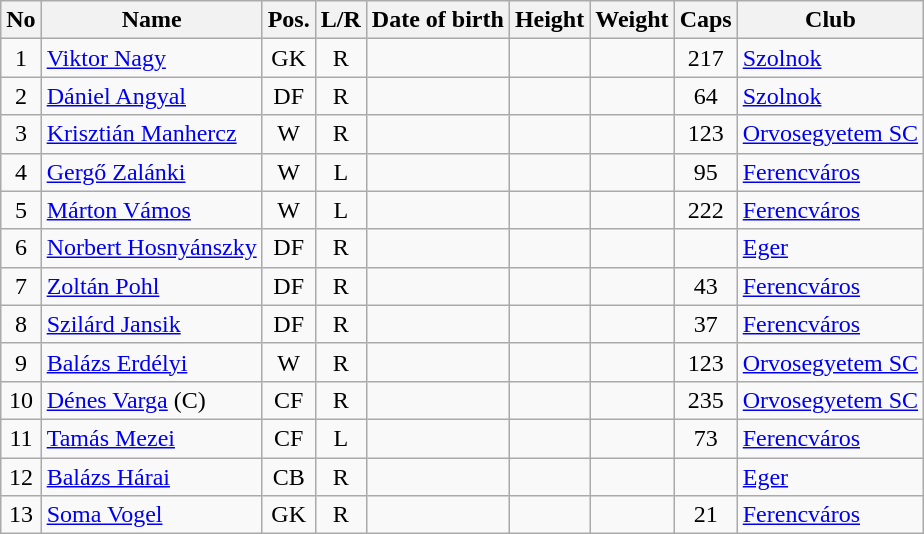<table class="wikitable sortable" style="text-align:center;">
<tr>
<th>No</th>
<th>Name</th>
<th>Pos.</th>
<th>L/R</th>
<th>Date of birth</th>
<th>Height</th>
<th>Weight</th>
<th>Caps</th>
<th>Club</th>
</tr>
<tr>
<td>1</td>
<td align=left><a href='#'>Viktor Nagy</a></td>
<td>GK</td>
<td>R</td>
<td align=left></td>
<td></td>
<td></td>
<td>217</td>
<td align=left> <a href='#'>Szolnok</a></td>
</tr>
<tr>
<td>2</td>
<td align=left><a href='#'>Dániel Angyal</a></td>
<td>DF</td>
<td>R</td>
<td align=left></td>
<td></td>
<td></td>
<td>64</td>
<td align=left> <a href='#'>Szolnok</a></td>
</tr>
<tr>
<td>3</td>
<td align=left><a href='#'>Krisztián Manhercz</a></td>
<td>W</td>
<td>R</td>
<td align=left></td>
<td></td>
<td></td>
<td>123</td>
<td align=left> <a href='#'>Orvosegyetem SC</a></td>
</tr>
<tr>
<td>4</td>
<td align=left><a href='#'>Gergő Zalánki</a></td>
<td>W</td>
<td>L</td>
<td align=left></td>
<td></td>
<td></td>
<td>95</td>
<td align=left> <a href='#'>Ferencváros</a></td>
</tr>
<tr>
<td>5</td>
<td align=left><a href='#'>Márton Vámos</a></td>
<td>W</td>
<td>L</td>
<td align=left></td>
<td></td>
<td></td>
<td>222</td>
<td align=left> <a href='#'>Ferencváros</a></td>
</tr>
<tr>
<td>6</td>
<td align=left><a href='#'>Norbert Hosnyánszky</a></td>
<td>DF</td>
<td>R</td>
<td align=left></td>
<td></td>
<td></td>
<td></td>
<td align=left> <a href='#'>Eger</a></td>
</tr>
<tr>
<td>7</td>
<td align=left><a href='#'>Zoltán Pohl</a></td>
<td>DF</td>
<td>R</td>
<td align=left></td>
<td></td>
<td></td>
<td>43</td>
<td align=left> <a href='#'>Ferencváros</a></td>
</tr>
<tr>
<td>8</td>
<td align=left><a href='#'>Szilárd Jansik</a></td>
<td>DF</td>
<td>R</td>
<td align=left></td>
<td></td>
<td></td>
<td>37</td>
<td align=left> <a href='#'>Ferencváros</a></td>
</tr>
<tr>
<td>9</td>
<td align=left><a href='#'>Balázs Erdélyi</a></td>
<td>W</td>
<td>R</td>
<td align=left></td>
<td></td>
<td></td>
<td>123</td>
<td align=left> <a href='#'>Orvosegyetem SC</a></td>
</tr>
<tr>
<td>10</td>
<td align=left><a href='#'>Dénes Varga</a> (C)</td>
<td>CF</td>
<td>R</td>
<td align=left></td>
<td></td>
<td></td>
<td>235</td>
<td align=left> <a href='#'>Orvosegyetem SC</a></td>
</tr>
<tr>
<td>11</td>
<td align=left><a href='#'>Tamás Mezei</a></td>
<td>CF</td>
<td>L</td>
<td align=left></td>
<td></td>
<td></td>
<td>73</td>
<td align=left> <a href='#'>Ferencváros</a></td>
</tr>
<tr>
<td>12</td>
<td align=left><a href='#'>Balázs Hárai</a></td>
<td>CB</td>
<td>R</td>
<td align=left></td>
<td></td>
<td></td>
<td></td>
<td align=left> <a href='#'>Eger</a></td>
</tr>
<tr>
<td>13</td>
<td align=left><a href='#'>Soma Vogel</a></td>
<td>GK</td>
<td>R</td>
<td align=left></td>
<td></td>
<td></td>
<td>21</td>
<td align=left> <a href='#'>Ferencváros</a></td>
</tr>
</table>
